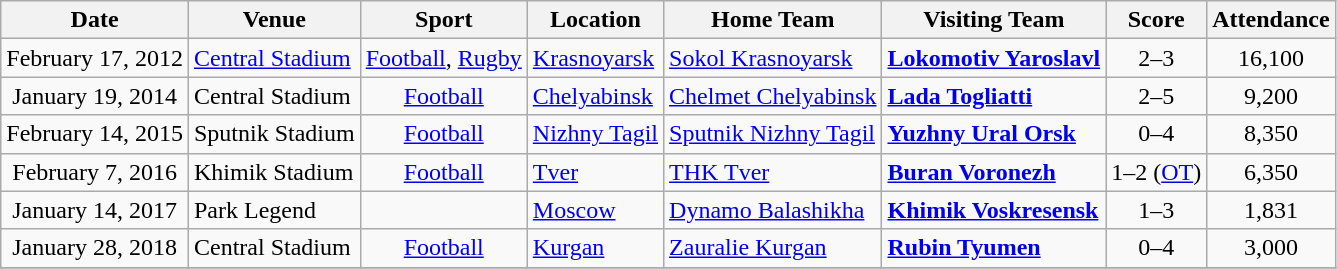<table class="wikitable sortable" style="text-align:left; font-size:100%;">
<tr>
<th>Date</th>
<th>Venue</th>
<th>Sport</th>
<th>Location</th>
<th>Home Team</th>
<th>Visiting Team</th>
<th>Score</th>
<th>Attendance</th>
</tr>
<tr>
<td align=center>February 17, 2012</td>
<td><a href='#'>Central Stadium</a></td>
<td align=center><a href='#'>Football</a>, <a href='#'>Rugby</a></td>
<td><a href='#'>Krasnoyarsk</a></td>
<td><a href='#'>Sokol Krasnoyarsk</a></td>
<td><strong><a href='#'>Lokomotiv Yaroslavl</a></strong></td>
<td align=center>2–3</td>
<td align=center>16,100</td>
</tr>
<tr>
<td align=center>January 19, 2014</td>
<td>Central Stadium</td>
<td align=center><a href='#'>Football</a></td>
<td><a href='#'>Chelyabinsk</a></td>
<td><a href='#'>Chelmet Chelyabinsk</a></td>
<td><strong><a href='#'>Lada Togliatti</a></strong></td>
<td align=center>2–5</td>
<td align=center>9,200</td>
</tr>
<tr>
<td align=center>February 14, 2015</td>
<td>Sputnik Stadium</td>
<td align=center><a href='#'>Football</a></td>
<td><a href='#'>Nizhny Tagil</a></td>
<td><a href='#'>Sputnik Nizhny Tagil</a></td>
<td><strong><a href='#'>Yuzhny Ural Orsk</a></strong></td>
<td align=center>0–4</td>
<td align=center>8,350</td>
</tr>
<tr>
<td align=center>February 7, 2016</td>
<td>Khimik Stadium</td>
<td align=center><a href='#'>Football</a></td>
<td><a href='#'>Tver</a></td>
<td><a href='#'>THK Tver</a></td>
<td><strong><a href='#'>Buran Voronezh</a></strong></td>
<td align=center>1–2 (<a href='#'>OT</a>)</td>
<td align=center>6,350</td>
</tr>
<tr>
<td align=center>January 14, 2017</td>
<td>Park Legend</td>
<td align=center></td>
<td><a href='#'>Moscow</a></td>
<td><a href='#'>Dynamo Balashikha</a></td>
<td><strong><a href='#'>Khimik Voskresensk</a></strong></td>
<td align=center>1–3</td>
<td align=center>1,831</td>
</tr>
<tr>
<td align=center>January 28, 2018</td>
<td>Central Stadium</td>
<td align=center><a href='#'>Football</a></td>
<td><a href='#'>Kurgan</a></td>
<td><a href='#'>Zauralie Kurgan</a></td>
<td><strong><a href='#'>Rubin Tyumen</a></strong></td>
<td align=center>0–4</td>
<td align=center>3,000</td>
</tr>
<tr>
</tr>
</table>
